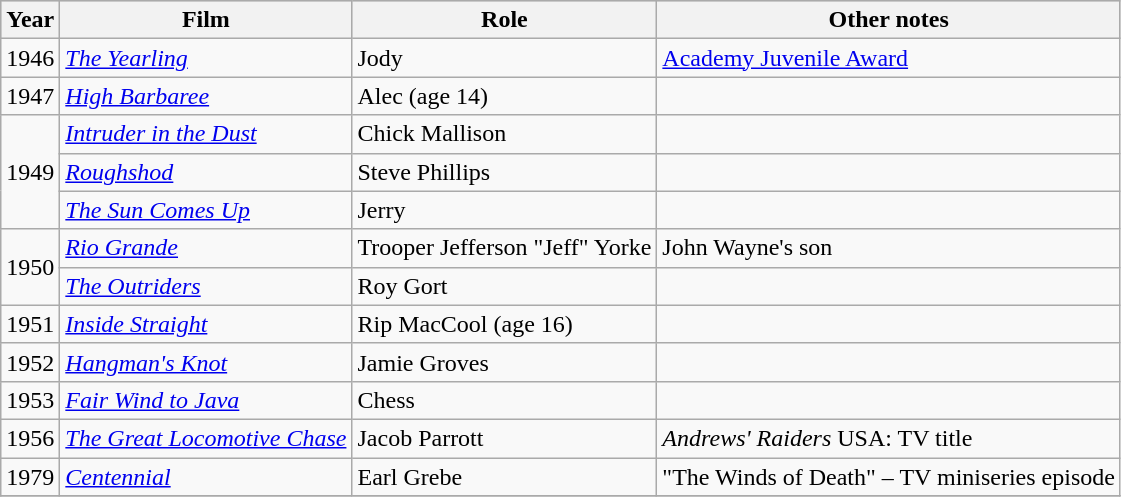<table class="wikitable">
<tr style="background:#ccc; text-align:center;">
<th>Year</th>
<th>Film</th>
<th>Role</th>
<th>Other notes</th>
</tr>
<tr>
<td>1946</td>
<td><em><a href='#'>The Yearling</a></em></td>
<td>Jody</td>
<td><a href='#'>Academy Juvenile Award</a></td>
</tr>
<tr>
<td>1947</td>
<td><em><a href='#'>High Barbaree</a></em></td>
<td>Alec (age 14)</td>
<td></td>
</tr>
<tr>
<td rowspan= 3>1949</td>
<td><em><a href='#'>Intruder in the Dust</a></em></td>
<td>Chick Mallison</td>
<td></td>
</tr>
<tr>
<td><em><a href='#'>Roughshod</a></em></td>
<td>Steve Phillips</td>
<td></td>
</tr>
<tr>
<td><em><a href='#'>The Sun Comes Up</a></em></td>
<td>Jerry</td>
<td></td>
</tr>
<tr>
<td rowspan= 2>1950</td>
<td><em><a href='#'>Rio Grande</a></em></td>
<td>Trooper Jefferson "Jeff" Yorke</td>
<td>John Wayne's son</td>
</tr>
<tr>
<td><em><a href='#'>The Outriders</a></em></td>
<td>Roy Gort</td>
<td></td>
</tr>
<tr>
<td>1951</td>
<td><em><a href='#'>Inside Straight</a></em></td>
<td>Rip MacCool (age 16)</td>
<td></td>
</tr>
<tr>
<td>1952</td>
<td><em><a href='#'>Hangman's Knot</a></em></td>
<td>Jamie Groves</td>
<td></td>
</tr>
<tr>
<td>1953</td>
<td><em><a href='#'>Fair Wind to Java</a></em></td>
<td>Chess</td>
<td></td>
</tr>
<tr>
<td>1956</td>
<td><em><a href='#'>The Great Locomotive Chase</a></em></td>
<td>Jacob Parrott</td>
<td><em>Andrews' Raiders</em> USA: TV title</td>
</tr>
<tr>
<td>1979</td>
<td><em><a href='#'>Centennial</a></em></td>
<td>Earl Grebe</td>
<td>"The Winds of Death" – TV miniseries episode</td>
</tr>
<tr>
</tr>
</table>
